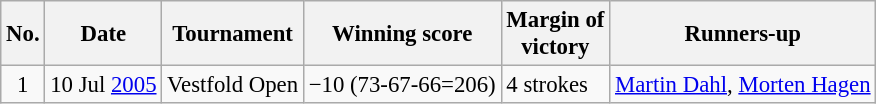<table class="wikitable" style="font-size:95%;">
<tr>
<th>No.</th>
<th>Date</th>
<th>Tournament</th>
<th>Winning score</th>
<th>Margin of<br>victory</th>
<th>Runners-up</th>
</tr>
<tr>
<td align=center>1</td>
<td align=right>10 Jul <a href='#'>2005</a></td>
<td>Vestfold Open</td>
<td>−10 (73-67-66=206)</td>
<td>4 strokes</td>
<td> <a href='#'>Martin Dahl</a>,  <a href='#'>Morten Hagen</a></td>
</tr>
</table>
